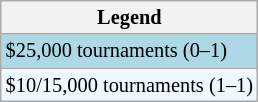<table class="wikitable" style="font-size:85%;">
<tr>
<th>Legend</th>
</tr>
<tr style="background:lightblue;">
<td>$25,000 tournaments (0–1)</td>
</tr>
<tr style="background:#f0f8ff;">
<td>$10/15,000 tournaments (1–1)</td>
</tr>
</table>
